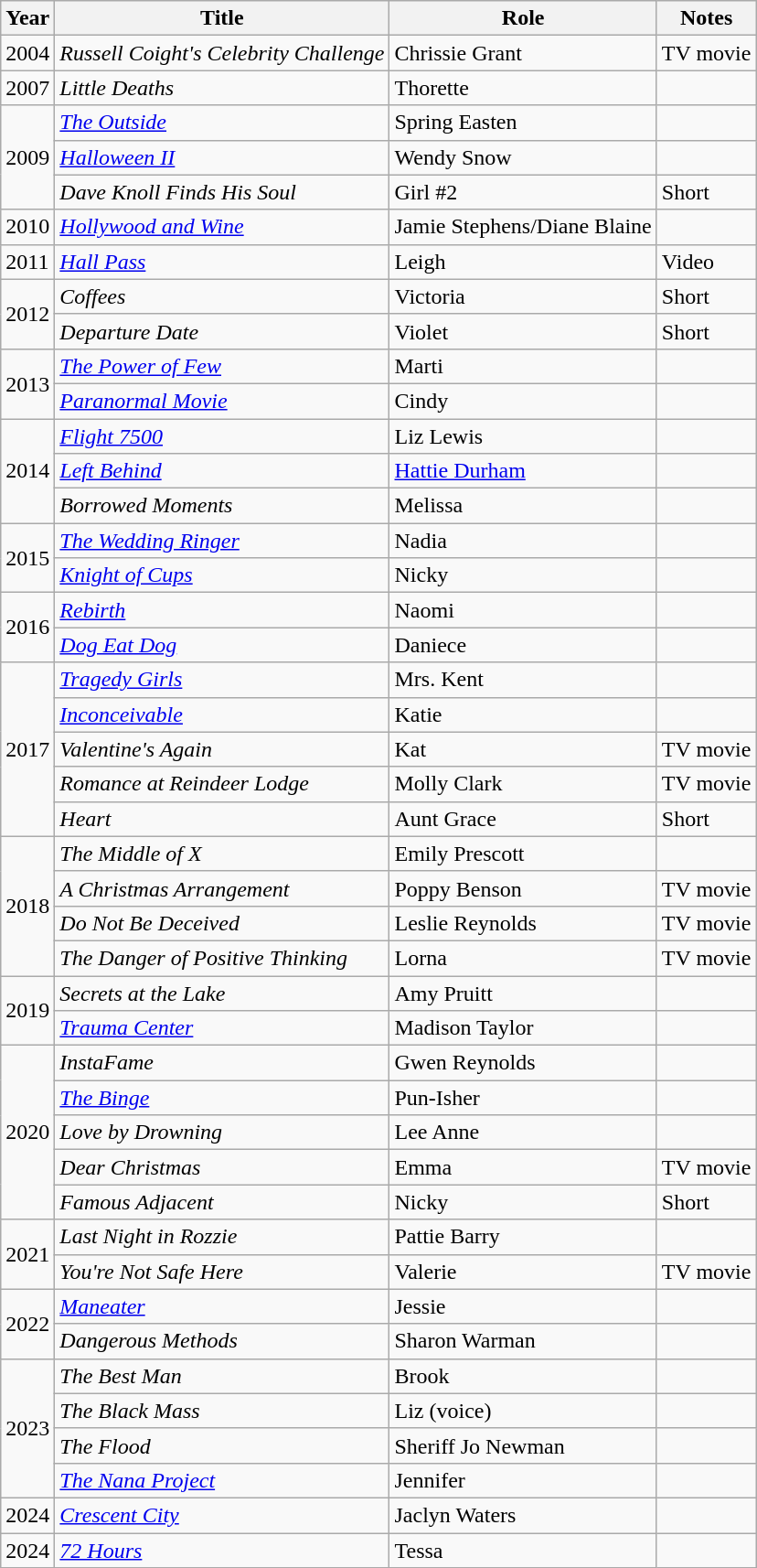<table class="wikitable sortable">
<tr>
<th>Year</th>
<th>Title</th>
<th>Role</th>
<th>Notes</th>
</tr>
<tr>
<td>2004</td>
<td><em>Russell Coight's Celebrity Challenge</em></td>
<td>Chrissie Grant</td>
<td>TV movie</td>
</tr>
<tr>
<td>2007</td>
<td><em>Little Deaths</em></td>
<td>Thorette</td>
<td></td>
</tr>
<tr>
<td rowspan=3>2009</td>
<td><em><a href='#'>The Outside</a></em></td>
<td>Spring Easten</td>
<td></td>
</tr>
<tr>
<td><em><a href='#'>Halloween II</a></em></td>
<td>Wendy Snow</td>
<td></td>
</tr>
<tr>
<td><em>Dave Knoll Finds His Soul</em></td>
<td>Girl #2</td>
<td>Short</td>
</tr>
<tr>
<td>2010</td>
<td><em><a href='#'>Hollywood and Wine</a></em></td>
<td>Jamie Stephens/Diane Blaine</td>
<td></td>
</tr>
<tr>
<td>2011</td>
<td><em><a href='#'>Hall Pass</a></em></td>
<td>Leigh</td>
<td>Video</td>
</tr>
<tr>
<td rowspan=2>2012</td>
<td><em>Coffees</em></td>
<td>Victoria</td>
<td>Short</td>
</tr>
<tr>
<td><em>Departure Date</em></td>
<td>Violet</td>
<td>Short</td>
</tr>
<tr>
<td rowspan=2>2013</td>
<td><em><a href='#'>The Power of Few</a></em></td>
<td>Marti</td>
<td></td>
</tr>
<tr>
<td><em><a href='#'>Paranormal Movie</a></em></td>
<td>Cindy</td>
<td></td>
</tr>
<tr>
<td rowspan=3>2014</td>
<td><em><a href='#'>Flight 7500</a></em></td>
<td>Liz Lewis</td>
<td></td>
</tr>
<tr>
<td><em><a href='#'>Left Behind</a></em></td>
<td><a href='#'>Hattie Durham</a></td>
<td></td>
</tr>
<tr>
<td><em>Borrowed Moments</em></td>
<td>Melissa</td>
<td></td>
</tr>
<tr>
<td rowspan=2>2015</td>
<td><em><a href='#'>The Wedding Ringer</a></em></td>
<td>Nadia</td>
<td></td>
</tr>
<tr>
<td><em><a href='#'>Knight of Cups</a></em></td>
<td>Nicky</td>
<td></td>
</tr>
<tr>
<td rowspan=2>2016</td>
<td><em><a href='#'>Rebirth</a></em></td>
<td>Naomi</td>
<td></td>
</tr>
<tr>
<td><em><a href='#'>Dog Eat Dog</a></em></td>
<td>Daniece</td>
<td></td>
</tr>
<tr>
<td rowspan=5>2017</td>
<td><em><a href='#'>Tragedy Girls</a></em></td>
<td>Mrs. Kent</td>
<td></td>
</tr>
<tr>
<td><a href='#'><em>Inconceivable</em></a></td>
<td>Katie</td>
<td></td>
</tr>
<tr>
<td><em>Valentine's Again</em></td>
<td>Kat</td>
<td>TV movie</td>
</tr>
<tr>
<td><em>Romance at Reindeer Lodge</em></td>
<td>Molly Clark</td>
<td>TV movie</td>
</tr>
<tr>
<td><em>Heart</em></td>
<td>Aunt Grace</td>
<td>Short</td>
</tr>
<tr>
<td rowspan=4>2018</td>
<td><em>The Middle of X</em></td>
<td>Emily Prescott</td>
<td></td>
</tr>
<tr>
<td><em>A Christmas Arrangement</em></td>
<td>Poppy Benson</td>
<td>TV movie</td>
</tr>
<tr>
<td><em>Do Not Be Deceived</em></td>
<td>Leslie Reynolds</td>
<td>TV movie</td>
</tr>
<tr>
<td><em>The Danger of Positive Thinking</em></td>
<td>Lorna</td>
<td>TV movie</td>
</tr>
<tr>
<td rowspan=2>2019</td>
<td><em>Secrets at the Lake</em></td>
<td>Amy Pruitt</td>
<td></td>
</tr>
<tr>
<td><em><a href='#'>Trauma Center</a></em></td>
<td>Madison Taylor</td>
<td></td>
</tr>
<tr>
<td rowspan=5>2020</td>
<td><em>InstaFame</em></td>
<td>Gwen Reynolds</td>
<td></td>
</tr>
<tr>
<td><em><a href='#'>The Binge</a></em></td>
<td>Pun-Isher</td>
<td></td>
</tr>
<tr>
<td><em>Love by Drowning</em></td>
<td>Lee Anne</td>
<td></td>
</tr>
<tr>
<td><em>Dear Christmas</em></td>
<td>Emma</td>
<td>TV movie</td>
</tr>
<tr>
<td><em>Famous Adjacent</em></td>
<td>Nicky</td>
<td>Short</td>
</tr>
<tr>
<td rowspan=2>2021</td>
<td><em>Last Night in Rozzie</em></td>
<td>Pattie Barry</td>
<td></td>
</tr>
<tr>
<td><em>You're Not Safe Here</em></td>
<td>Valerie</td>
<td>TV movie</td>
</tr>
<tr>
<td rowspan=2>2022</td>
<td><em><a href='#'>Maneater</a></em></td>
<td>Jessie</td>
<td></td>
</tr>
<tr>
<td><em>Dangerous Methods</em></td>
<td>Sharon Warman</td>
<td></td>
</tr>
<tr>
<td rowspan="4">2023</td>
<td><em>The Best Man</em></td>
<td>Brook</td>
<td></td>
</tr>
<tr>
<td><em>The Black Mass</em></td>
<td>Liz (voice)</td>
<td></td>
</tr>
<tr>
<td><em>The Flood</em></td>
<td>Sheriff Jo Newman</td>
<td></td>
</tr>
<tr>
<td><em><a href='#'>The Nana Project</a></em></td>
<td>Jennifer</td>
<td></td>
</tr>
<tr>
<td>2024</td>
<td><em><a href='#'>Crescent City</a></em></td>
<td>Jaclyn Waters</td>
<td></td>
</tr>
<tr>
<td>2024</td>
<td><em><a href='#'>72 Hours</a></em></td>
<td>Tessa</td>
<td></td>
</tr>
</table>
